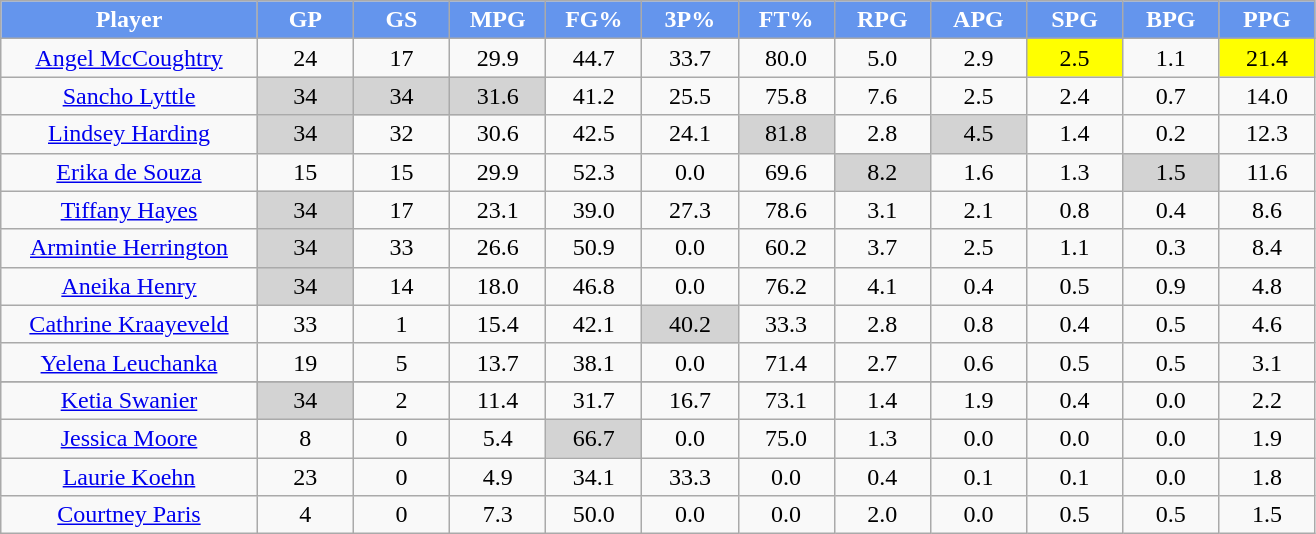<table class="wikitable sortable" style="text-align:center;">
<tr>
<th style="background:#6495ED;color:white;" width="16%">Player</th>
<th style="background:#6495ED;color:white;" width="6%">GP</th>
<th style="background:#6495ED;color:white;" width="6%">GS</th>
<th style="background:#6495ED;color:white;" width="6%">MPG</th>
<th style="background:#6495ED;color:white;" width="6%">FG%</th>
<th style="background:#6495ED;color:white;" width="6%">3P%</th>
<th style="background:#6495ED;color:white;" width="6%">FT%</th>
<th style="background:#6495ED;color:white;" width="6%">RPG</th>
<th style="background:#6495ED;color:white;" width="6%">APG</th>
<th style="background:#6495ED;color:white;" width="6%">SPG</th>
<th style="background:#6495ED;color:white;" width="6%">BPG</th>
<th style="background:#6495ED;color:white;" width="6%">PPG</th>
</tr>
<tr>
<td><a href='#'>Angel McCoughtry</a></td>
<td>24</td>
<td>17</td>
<td>29.9</td>
<td>44.7</td>
<td>33.7</td>
<td>80.0</td>
<td>5.0</td>
<td>2.9</td>
<td style="background:yellow;">2.5</td>
<td>1.1</td>
<td style="background:yellow;">21.4</td>
</tr>
<tr>
<td><a href='#'>Sancho Lyttle</a></td>
<td style="background:#D3D3D3;">34</td>
<td style="background:#D3D3D3;">34</td>
<td style="background:#D3D3D3;">31.6</td>
<td>41.2</td>
<td>25.5</td>
<td>75.8</td>
<td>7.6</td>
<td>2.5</td>
<td>2.4</td>
<td>0.7</td>
<td>14.0</td>
</tr>
<tr>
<td><a href='#'>Lindsey Harding</a></td>
<td style="background:#D3D3D3;">34</td>
<td>32</td>
<td>30.6</td>
<td>42.5</td>
<td>24.1</td>
<td style="background:#D3D3D3;">81.8</td>
<td>2.8</td>
<td style="background:#D3D3D3;">4.5</td>
<td>1.4</td>
<td>0.2</td>
<td>12.3</td>
</tr>
<tr>
<td><a href='#'>Erika de Souza</a></td>
<td>15</td>
<td>15</td>
<td>29.9</td>
<td>52.3</td>
<td>0.0</td>
<td>69.6</td>
<td style="background:#D3D3D3;">8.2</td>
<td>1.6</td>
<td>1.3</td>
<td style="background:#D3D3D3;">1.5</td>
<td>11.6</td>
</tr>
<tr>
<td><a href='#'>Tiffany Hayes</a></td>
<td style="background:#D3D3D3;">34</td>
<td>17</td>
<td>23.1</td>
<td>39.0</td>
<td>27.3</td>
<td>78.6</td>
<td>3.1</td>
<td>2.1</td>
<td>0.8</td>
<td>0.4</td>
<td>8.6</td>
</tr>
<tr>
<td><a href='#'>Armintie Herrington</a></td>
<td style="background:#D3D3D3;">34</td>
<td>33</td>
<td>26.6</td>
<td>50.9</td>
<td>0.0</td>
<td>60.2</td>
<td>3.7</td>
<td>2.5</td>
<td>1.1</td>
<td>0.3</td>
<td>8.4</td>
</tr>
<tr>
<td><a href='#'>Aneika Henry</a></td>
<td style="background:#D3D3D3;">34</td>
<td>14</td>
<td>18.0</td>
<td>46.8</td>
<td>0.0</td>
<td>76.2</td>
<td>4.1</td>
<td>0.4</td>
<td>0.5</td>
<td>0.9</td>
<td>4.8</td>
</tr>
<tr>
<td><a href='#'>Cathrine Kraayeveld</a></td>
<td>33</td>
<td>1</td>
<td>15.4</td>
<td>42.1</td>
<td style="background:#D3D3D3;">40.2</td>
<td>33.3</td>
<td>2.8</td>
<td>0.8</td>
<td>0.4</td>
<td>0.5</td>
<td>4.6</td>
</tr>
<tr>
<td><a href='#'>Yelena Leuchanka</a></td>
<td>19</td>
<td>5</td>
<td>13.7</td>
<td>38.1</td>
<td>0.0</td>
<td>71.4</td>
<td>2.7</td>
<td>0.6</td>
<td>0.5</td>
<td>0.5</td>
<td>3.1</td>
</tr>
<tr>
</tr>
<tr>
<td><a href='#'>Ketia Swanier</a></td>
<td style="background:#D3D3D3;">34</td>
<td>2</td>
<td>11.4</td>
<td>31.7</td>
<td>16.7</td>
<td>73.1</td>
<td>1.4</td>
<td>1.9</td>
<td>0.4</td>
<td>0.0</td>
<td>2.2</td>
</tr>
<tr>
<td><a href='#'>Jessica Moore</a></td>
<td>8</td>
<td>0</td>
<td>5.4</td>
<td style="background:#D3D3D3;">66.7</td>
<td>0.0</td>
<td>75.0</td>
<td>1.3</td>
<td>0.0</td>
<td>0.0</td>
<td>0.0</td>
<td>1.9</td>
</tr>
<tr>
<td><a href='#'>Laurie Koehn</a></td>
<td>23</td>
<td>0</td>
<td>4.9</td>
<td>34.1</td>
<td>33.3</td>
<td>0.0</td>
<td>0.4</td>
<td>0.1</td>
<td>0.1</td>
<td>0.0</td>
<td>1.8</td>
</tr>
<tr>
<td><a href='#'>Courtney Paris</a></td>
<td>4</td>
<td>0</td>
<td>7.3</td>
<td>50.0</td>
<td>0.0</td>
<td>0.0</td>
<td>2.0</td>
<td>0.0</td>
<td>0.5</td>
<td>0.5</td>
<td>1.5</td>
</tr>
</table>
